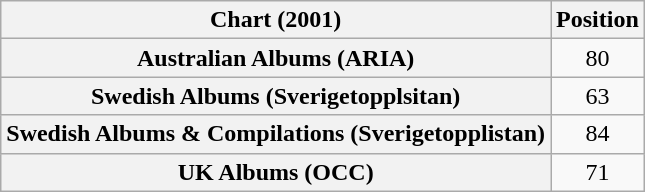<table class="wikitable sortable plainrowheaders">
<tr>
<th scope="col">Chart (2001)</th>
<th scope="col">Position</th>
</tr>
<tr>
<th scope="row">Australian Albums (ARIA)</th>
<td style="text-align:center;">80</td>
</tr>
<tr>
<th scope="row">Swedish Albums (Sverigetopplsitan)</th>
<td style="text-align:center;">63</td>
</tr>
<tr>
<th scope="row">Swedish Albums & Compilations (Sverigetopplistan)</th>
<td style="text-align:center;">84</td>
</tr>
<tr>
<th scope="row">UK Albums (OCC)</th>
<td style="text-align:center;">71</td>
</tr>
</table>
